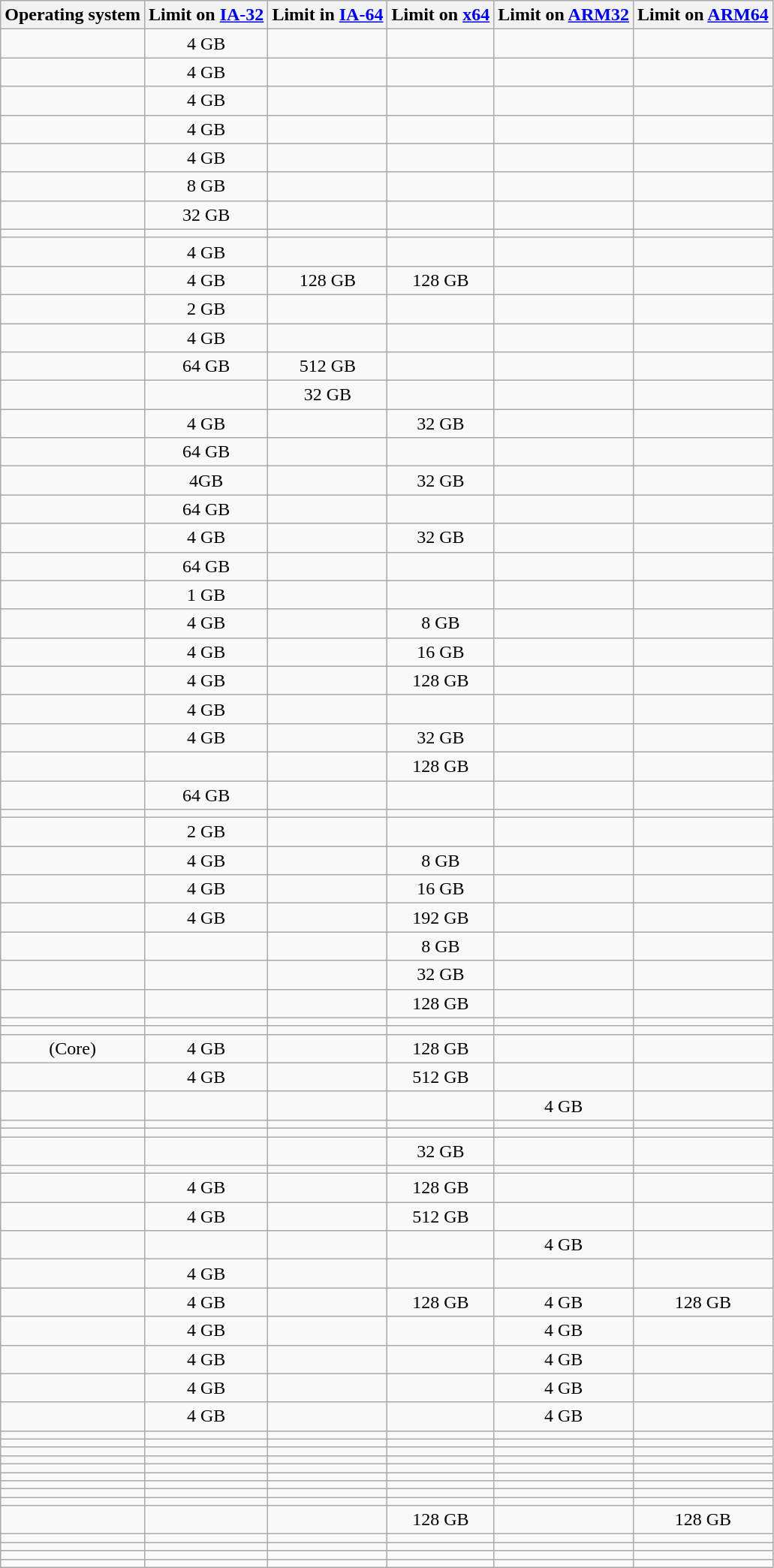<table class="wikitable sortable" style=text-align:center>
<tr>
<th>Operating system</th>
<th data-sort-type=number>Limit on <a href='#'>IA-32</a></th>
<th>Limit in <a href='#'>IA-64</a></th>
<th data-sort-type=number>Limit on <a href='#'>x64</a></th>
<th>Limit on <a href='#'>ARM32</a></th>
<th>Limit on <a href='#'>ARM64</a></th>
</tr>
<tr>
<td></td>
<td>4 GB</td>
<td></td>
<td></td>
<td></td>
<td></td>
</tr>
<tr>
<td></td>
<td>4 GB</td>
<td></td>
<td></td>
<td></td>
<td></td>
</tr>
<tr>
<td></td>
<td>4 GB</td>
<td></td>
<td></td>
<td></td>
<td></td>
</tr>
<tr>
<td></td>
<td>4 GB</td>
<td></td>
<td></td>
<td></td>
<td></td>
</tr>
<tr>
<td></td>
<td>4 GB</td>
<td></td>
<td></td>
<td></td>
<td></td>
</tr>
<tr>
<td></td>
<td>8 GB</td>
<td></td>
<td></td>
<td></td>
<td></td>
</tr>
<tr>
<td></td>
<td>32 GB</td>
<td></td>
<td></td>
<td></td>
<td></td>
</tr>
<tr>
<td></td>
<td></td>
<td></td>
<td></td>
<td></td>
<td></td>
</tr>
<tr>
<td></td>
<td>4 GB</td>
<td></td>
<td></td>
<td></td>
<td></td>
</tr>
<tr>
<td></td>
<td>4 GB</td>
<td>128 GB</td>
<td>128 GB</td>
<td></td>
<td></td>
</tr>
<tr>
<td></td>
<td>2 GB</td>
<td></td>
<td></td>
<td></td>
<td></td>
</tr>
<tr>
<td></td>
<td>4 GB</td>
<td></td>
<td></td>
<td></td>
<td></td>
</tr>
<tr>
<td></td>
<td>64 GB</td>
<td>512 GB</td>
<td></td>
<td></td>
<td></td>
</tr>
<tr>
<td></td>
<td></td>
<td>32 GB</td>
<td></td>
<td></td>
<td></td>
</tr>
<tr>
<td></td>
<td>4 GB</td>
<td></td>
<td>32 GB</td>
<td></td>
<td></td>
</tr>
<tr>
<td></td>
<td>64 GB</td>
<td></td>
<td></td>
<td></td>
<td></td>
</tr>
<tr>
<td></td>
<td>4GB</td>
<td></td>
<td>32 GB</td>
<td></td>
<td></td>
</tr>
<tr>
<td></td>
<td>64 GB</td>
<td></td>
<td></td>
<td></td>
<td></td>
</tr>
<tr>
<td></td>
<td>4 GB</td>
<td></td>
<td>32 GB</td>
<td></td>
<td></td>
</tr>
<tr>
<td></td>
<td>64 GB</td>
<td></td>
<td></td>
<td></td>
<td></td>
</tr>
<tr>
<td></td>
<td>1 GB</td>
<td></td>
<td></td>
<td></td>
<td></td>
</tr>
<tr>
<td></td>
<td>4 GB</td>
<td></td>
<td>8 GB</td>
<td></td>
<td></td>
</tr>
<tr>
<td></td>
<td>4 GB</td>
<td></td>
<td>16 GB</td>
<td></td>
<td></td>
</tr>
<tr>
<td></td>
<td>4 GB</td>
<td></td>
<td>128 GB</td>
<td></td>
<td></td>
</tr>
<tr>
<td></td>
<td>4 GB</td>
<td></td>
<td></td>
<td></td>
<td></td>
</tr>
<tr>
<td></td>
<td>4 GB</td>
<td></td>
<td>32 GB</td>
<td></td>
<td></td>
</tr>
<tr>
<td></td>
<td></td>
<td></td>
<td>128 GB</td>
<td></td>
<td></td>
</tr>
<tr>
<td></td>
<td>64 GB</td>
<td></td>
<td></td>
<td></td>
<td></td>
</tr>
<tr>
<td></td>
<td></td>
<td></td>
<td></td>
<td></td>
<td></td>
</tr>
<tr>
<td></td>
<td>2 GB</td>
<td></td>
<td></td>
<td></td>
<td></td>
</tr>
<tr>
<td></td>
<td>4 GB</td>
<td></td>
<td>8 GB</td>
<td></td>
<td></td>
</tr>
<tr>
<td></td>
<td>4 GB</td>
<td></td>
<td>16 GB</td>
<td></td>
<td></td>
</tr>
<tr>
<td></td>
<td>4 GB</td>
<td></td>
<td>192 GB</td>
<td></td>
<td></td>
</tr>
<tr>
<td></td>
<td></td>
<td></td>
<td>8 GB</td>
<td></td>
<td></td>
</tr>
<tr>
<td></td>
<td></td>
<td></td>
<td>32 GB</td>
<td></td>
<td></td>
</tr>
<tr>
<td></td>
<td></td>
<td></td>
<td>128 GB</td>
<td></td>
<td></td>
</tr>
<tr>
<td></td>
<td></td>
<td></td>
<td></td>
<td></td>
<td></td>
</tr>
<tr>
<td></td>
<td></td>
<td></td>
<td></td>
<td></td>
<td></td>
</tr>
<tr>
<td> (Core)</td>
<td>4 GB</td>
<td></td>
<td>128 GB</td>
<td></td>
<td></td>
</tr>
<tr>
<td></td>
<td>4 GB</td>
<td></td>
<td>512 GB</td>
<td></td>
<td></td>
</tr>
<tr>
<td></td>
<td></td>
<td></td>
<td></td>
<td>4 GB</td>
<td></td>
</tr>
<tr>
<td></td>
<td></td>
<td></td>
<td></td>
<td></td>
<td></td>
</tr>
<tr>
<td></td>
<td></td>
<td></td>
<td></td>
<td></td>
<td></td>
</tr>
<tr>
<td></td>
<td></td>
<td></td>
<td>32 GB</td>
<td></td>
<td></td>
</tr>
<tr>
<td></td>
<td></td>
<td></td>
<td></td>
<td></td>
<td></td>
</tr>
<tr>
<td></td>
<td>4 GB</td>
<td></td>
<td>128 GB</td>
<td></td>
<td></td>
</tr>
<tr>
<td></td>
<td>4 GB</td>
<td></td>
<td>512 GB</td>
<td></td>
<td></td>
</tr>
<tr>
<td></td>
<td></td>
<td></td>
<td></td>
<td>4 GB</td>
<td></td>
</tr>
<tr>
<td></td>
<td>4 GB</td>
<td></td>
<td></td>
<td></td>
<td></td>
</tr>
<tr>
<td></td>
<td>4 GB</td>
<td></td>
<td>128 GB</td>
<td>4 GB</td>
<td>128 GB</td>
</tr>
<tr>
<td></td>
<td>4 GB</td>
<td></td>
<td></td>
<td>4 GB</td>
<td></td>
</tr>
<tr>
<td></td>
<td>4 GB</td>
<td></td>
<td></td>
<td>4 GB</td>
<td></td>
</tr>
<tr>
<td></td>
<td>4 GB</td>
<td></td>
<td></td>
<td>4 GB</td>
<td></td>
</tr>
<tr>
<td></td>
<td>4 GB</td>
<td></td>
<td></td>
<td>4 GB</td>
<td></td>
</tr>
<tr>
<td></td>
<td></td>
<td></td>
<td></td>
<td></td>
<td></td>
</tr>
<tr>
<td></td>
<td></td>
<td></td>
<td></td>
<td></td>
<td></td>
</tr>
<tr>
<td></td>
<td></td>
<td></td>
<td></td>
<td></td>
<td></td>
</tr>
<tr>
<td></td>
<td></td>
<td></td>
<td></td>
<td></td>
<td></td>
</tr>
<tr>
<td></td>
<td></td>
<td></td>
<td></td>
<td></td>
<td></td>
</tr>
<tr>
<td></td>
<td></td>
<td></td>
<td></td>
<td></td>
<td></td>
</tr>
<tr>
<td></td>
<td></td>
<td></td>
<td></td>
<td></td>
<td></td>
</tr>
<tr>
<td></td>
<td></td>
<td></td>
<td></td>
<td></td>
<td></td>
</tr>
<tr>
<td></td>
<td></td>
<td></td>
<td></td>
<td></td>
<td></td>
</tr>
<tr>
<td></td>
<td></td>
<td></td>
<td>128 GB</td>
<td></td>
<td>128 GB</td>
</tr>
<tr>
<td></td>
<td></td>
<td></td>
<td></td>
<td></td>
<td></td>
</tr>
<tr>
<td></td>
<td></td>
<td></td>
<td></td>
<td></td>
<td></td>
</tr>
<tr>
<td></td>
<td></td>
<td></td>
<td></td>
<td></td>
<td></td>
</tr>
<tr>
<td></td>
<td></td>
<td></td>
<td></td>
<td></td>
<td></td>
</tr>
</table>
